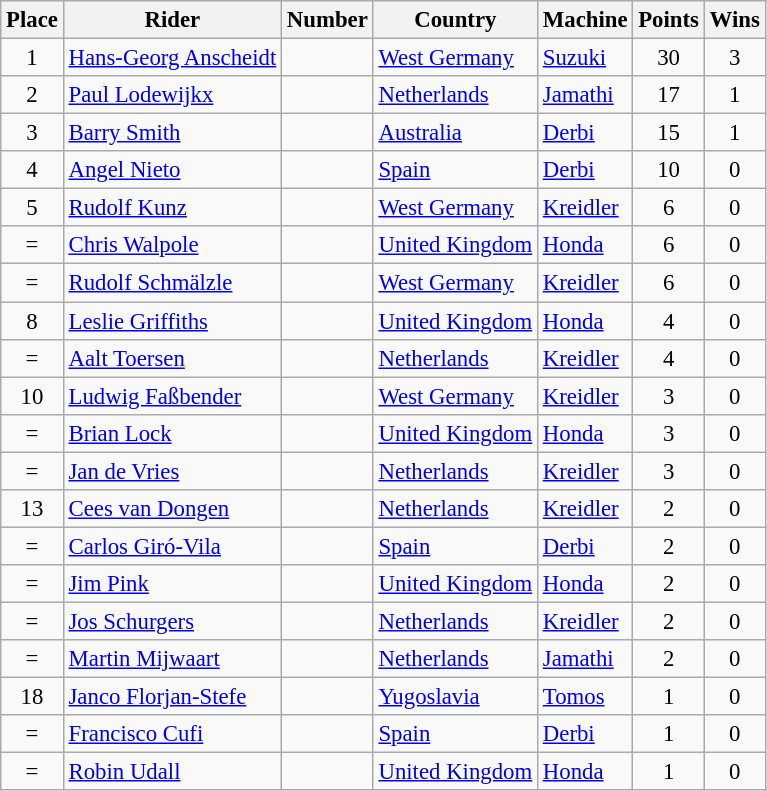<table class="wikitable" style="font-size: 95%;">
<tr>
<th>Place</th>
<th>Rider</th>
<th>Number</th>
<th>Country</th>
<th>Machine</th>
<th>Points</th>
<th>Wins</th>
</tr>
<tr>
<td align=center>1</td>
<td> <a href='#'>Hans-Georg Anscheidt</a></td>
<td></td>
<td><a href='#'>West Germany</a></td>
<td><a href='#'>Suzuki</a></td>
<td align=center>30</td>
<td align=center>3</td>
</tr>
<tr>
<td align=center>2</td>
<td> <a href='#'>Paul Lodewijkx</a></td>
<td></td>
<td><a href='#'>Netherlands</a></td>
<td><a href='#'>Jamathi</a></td>
<td align=center>17</td>
<td align=center>1</td>
</tr>
<tr>
<td align=center>3</td>
<td> <a href='#'>Barry Smith</a></td>
<td></td>
<td><a href='#'>Australia</a></td>
<td><a href='#'>Derbi</a></td>
<td align=center>15</td>
<td align=center>1</td>
</tr>
<tr>
<td align=center>4</td>
<td> <a href='#'>Angel Nieto</a></td>
<td></td>
<td><a href='#'>Spain</a></td>
<td><a href='#'>Derbi</a></td>
<td align=center>10</td>
<td align=center>0</td>
</tr>
<tr>
<td align=center>5</td>
<td> <a href='#'>Rudolf Kunz</a></td>
<td></td>
<td><a href='#'>West Germany</a></td>
<td><a href='#'>Kreidler</a></td>
<td align=center>6</td>
<td align=center>0</td>
</tr>
<tr>
<td align=center>=</td>
<td> <a href='#'>Chris Walpole</a></td>
<td></td>
<td><a href='#'>United Kingdom</a></td>
<td><a href='#'>Honda</a></td>
<td align=center>6</td>
<td align=center>0</td>
</tr>
<tr>
<td align=center>=</td>
<td> <a href='#'>Rudolf Schmälzle</a></td>
<td></td>
<td><a href='#'>West Germany</a></td>
<td><a href='#'>Kreidler</a></td>
<td align=center>6</td>
<td align=center>0</td>
</tr>
<tr>
<td align=center>8</td>
<td> <a href='#'>Leslie Griffiths</a></td>
<td></td>
<td><a href='#'>United Kingdom</a></td>
<td><a href='#'>Honda</a></td>
<td align=center>4</td>
<td align=center>0</td>
</tr>
<tr>
<td align=center>=</td>
<td> <a href='#'>Aalt Toersen</a></td>
<td></td>
<td><a href='#'>Netherlands</a></td>
<td><a href='#'>Kreidler</a></td>
<td align=center>4</td>
<td align=center>0</td>
</tr>
<tr>
<td align=center>10</td>
<td> <a href='#'>Ludwig Faßbender</a></td>
<td></td>
<td><a href='#'>West Germany</a></td>
<td><a href='#'>Kreidler</a></td>
<td align=center>3</td>
<td align=center>0</td>
</tr>
<tr>
<td align=center>=</td>
<td> <a href='#'>Brian Lock</a></td>
<td></td>
<td><a href='#'>United Kingdom</a></td>
<td><a href='#'>Honda</a></td>
<td align=center>3</td>
<td align=center>0</td>
</tr>
<tr>
<td align=center>=</td>
<td> <a href='#'>Jan de Vries</a></td>
<td></td>
<td><a href='#'>Netherlands</a></td>
<td><a href='#'>Kreidler</a></td>
<td align=center>3</td>
<td align=center>0</td>
</tr>
<tr>
<td align=center>13</td>
<td> <a href='#'>Cees van Dongen</a></td>
<td></td>
<td><a href='#'>Netherlands</a></td>
<td><a href='#'>Kreidler</a></td>
<td align=center>2</td>
<td align=center>0</td>
</tr>
<tr>
<td align=center>=</td>
<td> <a href='#'>Carlos Giró-Vila</a></td>
<td></td>
<td><a href='#'>Spain</a></td>
<td><a href='#'>Derbi</a></td>
<td align=center>2</td>
<td align=center>0</td>
</tr>
<tr>
<td align=center>=</td>
<td> <a href='#'>Jim Pink</a></td>
<td></td>
<td><a href='#'>United Kingdom</a></td>
<td><a href='#'>Honda</a></td>
<td align=center>2</td>
<td align=center>0</td>
</tr>
<tr>
<td align=center>=</td>
<td> <a href='#'>Jos Schurgers</a></td>
<td></td>
<td><a href='#'>Netherlands</a></td>
<td><a href='#'>Kreidler</a></td>
<td align=center>2</td>
<td align=center>0</td>
</tr>
<tr>
<td align=center>=</td>
<td> <a href='#'>Martin Mijwaart</a></td>
<td></td>
<td><a href='#'>Netherlands</a></td>
<td><a href='#'>Jamathi</a></td>
<td align=center>2</td>
<td align=center>0</td>
</tr>
<tr>
<td align=center>18</td>
<td> <a href='#'>Janco Florjan-Stefe</a></td>
<td></td>
<td><a href='#'>Yugoslavia</a></td>
<td><a href='#'>Tomos</a></td>
<td align=center>1</td>
<td align=center>0</td>
</tr>
<tr>
<td align=center>=</td>
<td> <a href='#'>Francisco Cufi</a></td>
<td></td>
<td><a href='#'>Spain</a></td>
<td><a href='#'>Derbi</a></td>
<td align=center>1</td>
<td align=center>0</td>
</tr>
<tr>
<td align=center>=</td>
<td> <a href='#'>Robin Udall</a></td>
<td></td>
<td><a href='#'>United Kingdom</a></td>
<td><a href='#'>Honda</a></td>
<td align=center>1</td>
<td align=center>0</td>
</tr>
</table>
